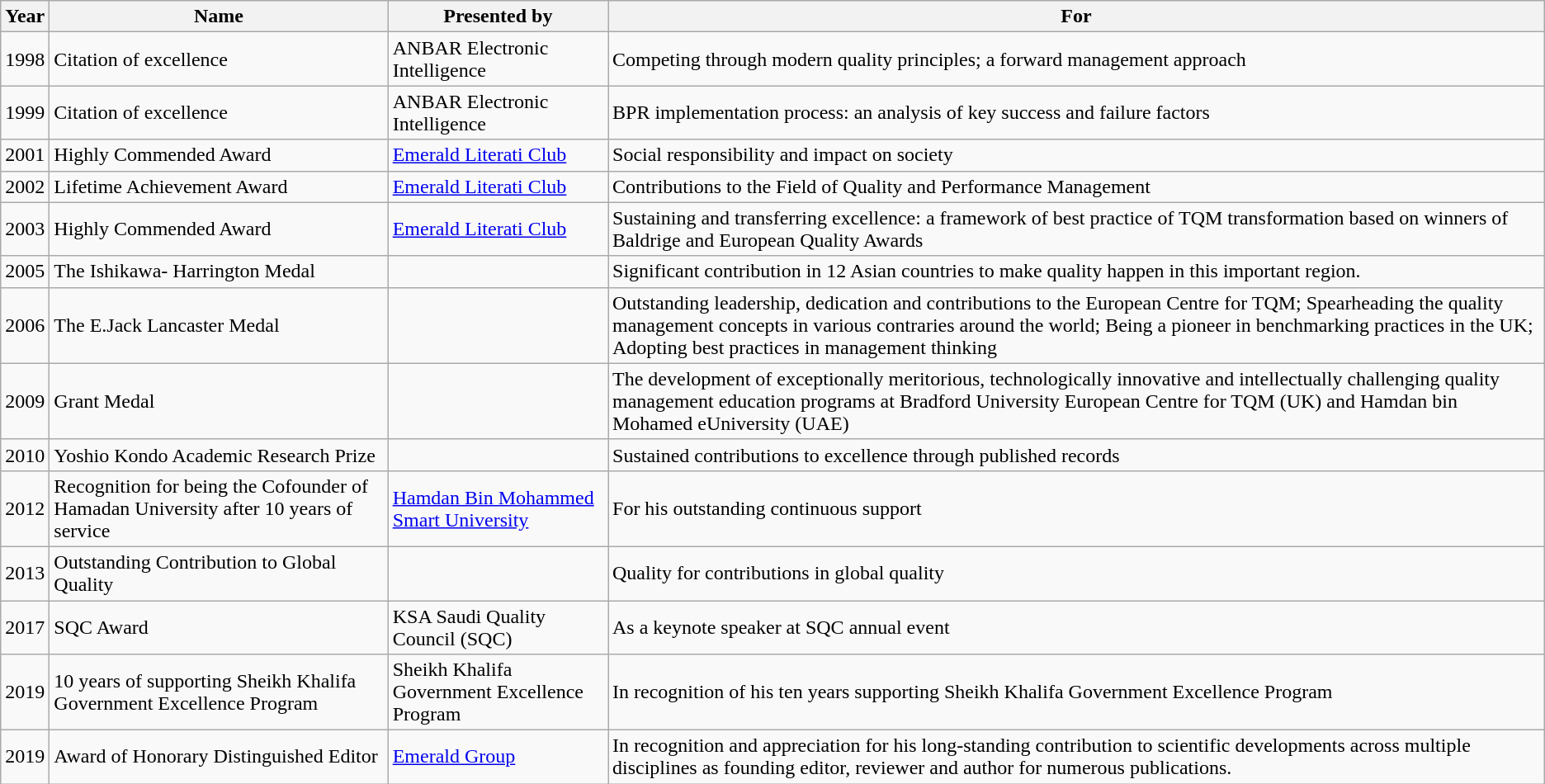<table class="wikitable">
<tr>
<th>Year</th>
<th>Name</th>
<th>Presented by</th>
<th>For</th>
</tr>
<tr>
<td>1998</td>
<td>Citation of excellence</td>
<td>ANBAR Electronic Intelligence</td>
<td>Competing through modern quality principles; a forward management approach</td>
</tr>
<tr>
<td>1999</td>
<td>Citation of excellence</td>
<td>ANBAR Electronic Intelligence</td>
<td>BPR implementation process: an analysis of key success and failure factors</td>
</tr>
<tr>
<td>2001</td>
<td>Highly Commended Award</td>
<td><a href='#'>Emerald Literati Club</a></td>
<td>Social responsibility and impact on society</td>
</tr>
<tr>
<td>2002</td>
<td>Lifetime Achievement Award</td>
<td><a href='#'>Emerald Literati Club</a></td>
<td>Contributions to the Field of Quality and Performance Management</td>
</tr>
<tr>
<td>2003</td>
<td>Highly Commended Award</td>
<td><a href='#'>Emerald Literati Club</a></td>
<td>Sustaining and transferring excellence: a framework of best practice of TQM transformation based on winners of Baldrige and European Quality Awards</td>
</tr>
<tr>
<td>2005</td>
<td>The Ishikawa- Harrington Medal</td>
<td></td>
<td>Significant contribution in 12 Asian countries to make quality happen in this important region.</td>
</tr>
<tr>
<td>2006</td>
<td>The E.Jack Lancaster Medal</td>
<td></td>
<td>Outstanding leadership, dedication and contributions to the European Centre for TQM; Spearheading the quality management concepts in various contraries around the world; Being a pioneer in benchmarking practices in the UK; Adopting best practices in management thinking</td>
</tr>
<tr>
<td>2009</td>
<td>Grant Medal</td>
<td></td>
<td>The development of exceptionally meritorious, technologically innovative and intellectually challenging quality management education programs at Bradford University European Centre for TQM (UK) and Hamdan bin Mohamed eUniversity (UAE)</td>
</tr>
<tr>
<td>2010</td>
<td>Yoshio Kondo Academic Research Prize</td>
<td></td>
<td>Sustained contributions to excellence through published records</td>
</tr>
<tr>
<td>2012</td>
<td>Recognition for being the Cofounder of Hamadan University after 10 years of service</td>
<td><a href='#'>Hamdan Bin Mohammed Smart University</a></td>
<td>For his outstanding continuous support</td>
</tr>
<tr>
<td>2013</td>
<td>Outstanding Contribution to Global Quality</td>
<td></td>
<td>Quality for contributions in global quality</td>
</tr>
<tr>
<td>2017</td>
<td>SQC Award</td>
<td>KSA Saudi Quality Council (SQC)</td>
<td>As a keynote speaker at SQC annual event</td>
</tr>
<tr>
<td>2019</td>
<td>10 years of supporting Sheikh Khalifa Government Excellence Program</td>
<td>Sheikh Khalifa Government Excellence Program</td>
<td>In recognition of his ten years supporting Sheikh Khalifa Government Excellence Program</td>
</tr>
<tr>
<td>2019</td>
<td>Award of Honorary Distinguished Editor</td>
<td><a href='#'>Emerald Group</a></td>
<td>In recognition and appreciation for his long-standing contribution to scientific developments across multiple disciplines as founding editor, reviewer and author for numerous publications.</td>
</tr>
</table>
